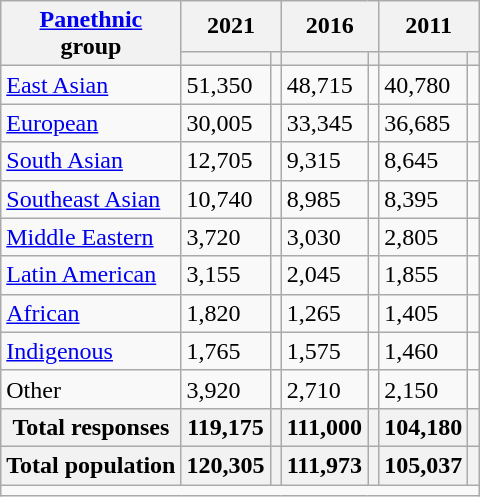<table class="wikitable collapsible sortable">
<tr>
<th rowspan="2"><a href='#'>Panethnic</a><br>group</th>
<th colspan="2">2021</th>
<th colspan="2">2016</th>
<th colspan="2">2011</th>
</tr>
<tr>
<th><a href='#'></a></th>
<th></th>
<th></th>
<th></th>
<th></th>
<th></th>
</tr>
<tr>
<td><a href='#'>East Asian</a></td>
<td>51,350</td>
<td></td>
<td>48,715</td>
<td></td>
<td>40,780</td>
<td></td>
</tr>
<tr>
<td><a href='#'>European</a></td>
<td>30,005</td>
<td></td>
<td>33,345</td>
<td></td>
<td>36,685</td>
<td></td>
</tr>
<tr>
<td><a href='#'>South Asian</a></td>
<td>12,705</td>
<td></td>
<td>9,315</td>
<td></td>
<td>8,645</td>
<td></td>
</tr>
<tr>
<td><a href='#'>Southeast Asian</a></td>
<td>10,740</td>
<td></td>
<td>8,985</td>
<td></td>
<td>8,395</td>
<td></td>
</tr>
<tr>
<td><a href='#'>Middle Eastern</a></td>
<td>3,720</td>
<td></td>
<td>3,030</td>
<td></td>
<td>2,805</td>
<td></td>
</tr>
<tr>
<td><a href='#'>Latin American</a></td>
<td>3,155</td>
<td></td>
<td>2,045</td>
<td></td>
<td>1,855</td>
<td></td>
</tr>
<tr>
<td><a href='#'>African</a></td>
<td>1,820</td>
<td></td>
<td>1,265</td>
<td></td>
<td>1,405</td>
<td></td>
</tr>
<tr>
<td><a href='#'>Indigenous</a></td>
<td>1,765</td>
<td></td>
<td>1,575</td>
<td></td>
<td>1,460</td>
<td></td>
</tr>
<tr>
<td>Other</td>
<td>3,920</td>
<td></td>
<td>2,710</td>
<td></td>
<td>2,150</td>
<td></td>
</tr>
<tr>
<th>Total responses</th>
<th>119,175</th>
<th></th>
<th>111,000</th>
<th></th>
<th>104,180</th>
<th></th>
</tr>
<tr>
<th>Total population</th>
<th>120,305</th>
<th></th>
<th>111,973</th>
<th></th>
<th>105,037</th>
<th></th>
</tr>
<tr class="sortbottom">
<td colspan="15"></td>
</tr>
</table>
